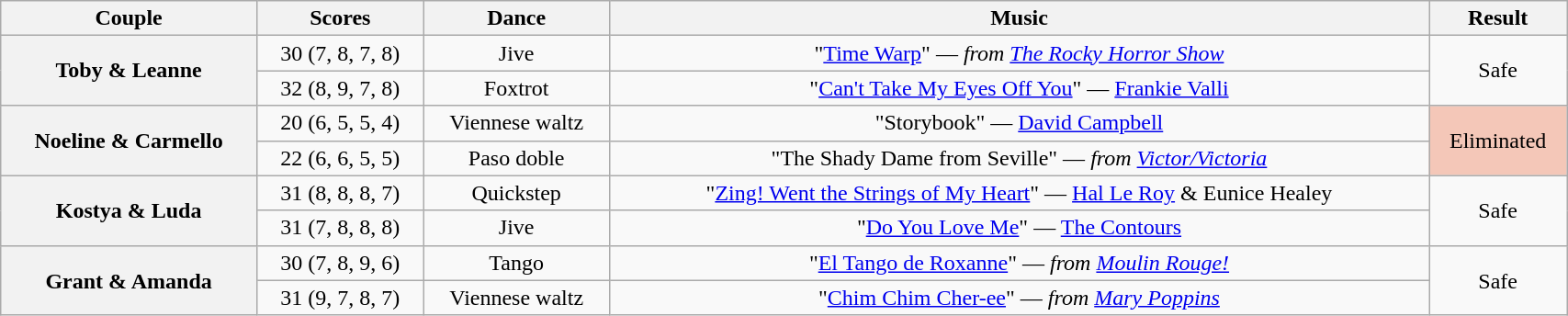<table class="wikitable sortable" style="text-align:center; width: 90%">
<tr>
<th scope="col">Couple</th>
<th scope="col">Scores</th>
<th scope="col" class="unsortable">Dance</th>
<th scope="col" class="unsortable">Music</th>
<th scope="col" class="unsortable">Result</th>
</tr>
<tr>
<th scope="row" rowspan=2>Toby & Leanne</th>
<td>30 (7, 8, 7, 8)</td>
<td>Jive</td>
<td>"<a href='#'>Time Warp</a>" — <em>from <a href='#'>The Rocky Horror Show</a></em></td>
<td rowspan=2>Safe</td>
</tr>
<tr>
<td>32 (8, 9, 7, 8)</td>
<td>Foxtrot</td>
<td>"<a href='#'>Can't Take My Eyes Off You</a>" — <a href='#'>Frankie Valli</a></td>
</tr>
<tr>
<th scope="row" rowspan=2>Noeline & Carmello</th>
<td>20 (6, 5, 5, 4)</td>
<td>Viennese waltz</td>
<td>"Storybook" — <a href='#'>David Campbell</a></td>
<td rowspan=2 bgcolor="f4c7b8">Eliminated</td>
</tr>
<tr>
<td>22 (6, 6, 5, 5)</td>
<td>Paso doble</td>
<td>"The Shady Dame from Seville" — <em>from <a href='#'>Victor/Victoria</a></em></td>
</tr>
<tr>
<th scope="row" rowspan=2>Kostya & Luda</th>
<td>31 (8, 8, 8, 7)</td>
<td>Quickstep</td>
<td>"<a href='#'>Zing! Went the Strings of My Heart</a>" — <a href='#'>Hal Le Roy</a> & Eunice Healey</td>
<td rowspan=2>Safe</td>
</tr>
<tr>
<td>31 (7, 8, 8, 8)</td>
<td>Jive</td>
<td>"<a href='#'>Do You Love Me</a>" — <a href='#'>The Contours</a></td>
</tr>
<tr>
<th scope="row" rowspan=2>Grant & Amanda</th>
<td>30 (7, 8, 9, 6)</td>
<td>Tango</td>
<td>"<a href='#'>El Tango de Roxanne</a>" — <em>from <a href='#'>Moulin Rouge!</a></em></td>
<td rowspan=2>Safe</td>
</tr>
<tr>
<td>31 (9, 7, 8, 7)</td>
<td>Viennese waltz</td>
<td>"<a href='#'>Chim Chim Cher-ee</a>" — <em>from <a href='#'>Mary Poppins</a></em></td>
</tr>
</table>
